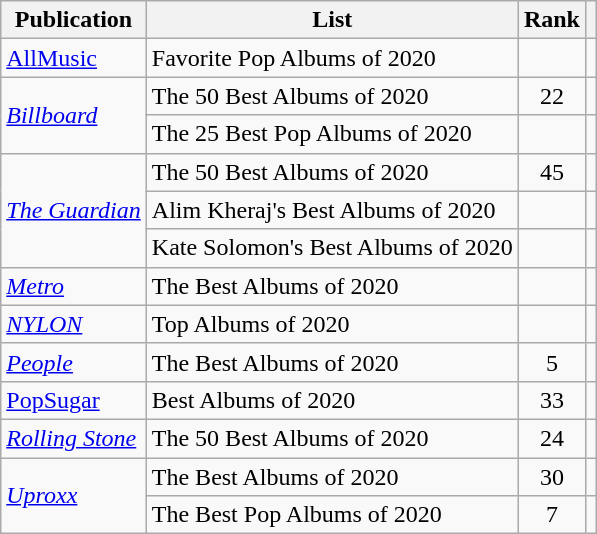<table class="sortable wikitable">
<tr>
<th>Publication</th>
<th>List</th>
<th>Rank</th>
<th class="unsortable"></th>
</tr>
<tr>
<td><a href='#'>AllMusic</a></td>
<td>Favorite Pop Albums of 2020</td>
<td></td>
<td style="text-align:center"></td>
</tr>
<tr>
<td rowspan="2"><em><a href='#'>Billboard</a></em></td>
<td>The 50 Best Albums of 2020</td>
<td style="text-align:center">22</td>
<td style="text-align:center"></td>
</tr>
<tr>
<td>The 25 Best Pop Albums of 2020</td>
<td></td>
<td style="text-align:center"></td>
</tr>
<tr>
<td rowspan="3"><em><a href='#'>The Guardian</a></em></td>
<td>The 50 Best Albums of 2020</td>
<td style="text-align:center">45</td>
<td style="text-align:center"></td>
</tr>
<tr>
<td>Alim Kheraj's Best Albums of 2020</td>
<td></td>
<td style="text-align:center"></td>
</tr>
<tr>
<td>Kate Solomon's Best Albums of 2020</td>
<td></td>
<td style="text-align:center"></td>
</tr>
<tr>
<td><em><a href='#'>Metro</a></em></td>
<td>The Best Albums of 2020</td>
<td></td>
<td style="text-align:center"></td>
</tr>
<tr>
<td><em><a href='#'>NYLON</a></em></td>
<td>Top Albums of 2020</td>
<td></td>
<td style="text-align:center"></td>
</tr>
<tr>
<td><em><a href='#'>People</a></em></td>
<td>The Best Albums of 2020</td>
<td style="text-align:center">5</td>
<td style="text-align:center"></td>
</tr>
<tr>
<td><a href='#'>PopSugar</a></td>
<td>Best Albums of 2020</td>
<td style="text-align:center">33</td>
<td style="text-align:center"></td>
</tr>
<tr>
<td><em><a href='#'>Rolling Stone</a></em></td>
<td>The 50 Best Albums of 2020</td>
<td style="text-align:center">24</td>
<td style="text-align:center"></td>
</tr>
<tr>
<td rowspan="2"><em><a href='#'>Uproxx</a></em></td>
<td>The Best Albums of 2020</td>
<td style="text-align:center">30</td>
<td style="text-align:center"></td>
</tr>
<tr>
<td>The Best Pop Albums of 2020</td>
<td style="text-align:center">7</td>
<td style="text-align:center"></td>
</tr>
</table>
